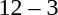<table style="text-align:center">
<tr>
<th width=200></th>
<th width=100></th>
<th width=200></th>
</tr>
<tr>
<td align=right><strong></strong></td>
<td>12 – 3</td>
<td align=left></td>
</tr>
</table>
